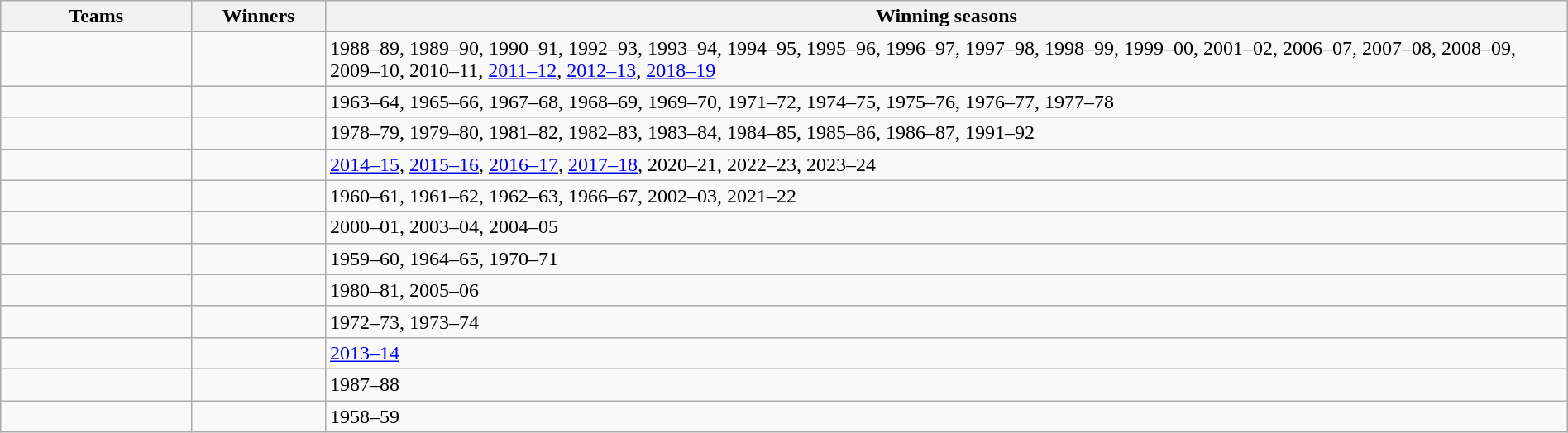<table class="wikitable sortable mw-collapsible" style="width:100%;">
<tr>
<th style="width:10%;">Teams</th>
<th style="width:7%;">Winners</th>
<th style="width:65%;">Winning seasons</th>
</tr>
<tr>
<td></td>
<td></td>
<td>1988–89, 1989–90, 1990–91, 1992–93, 1993–94, 1994–95, 1995–96, 1996–97, 1997–98, 1998–99, 1999–00, 2001–02, 2006–07, 2007–08, 2008–09, 2009–10, 2010–11, <a href='#'>2011–12</a>, <a href='#'>2012–13</a>, <a href='#'>2018–19</a></td>
</tr>
<tr>
<td></td>
<td></td>
<td>1963–64, 1965–66, 1967–68, 1968–69, 1969–70, 1971–72, 1974–75, 1975–76, 1976–77, 1977–78</td>
</tr>
<tr>
<td></td>
<td></td>
<td>1978–79, 1979–80, 1981–82, 1982–83, 1983–84, 1984–85, 1985–86, 1986–87, 1991–92</td>
</tr>
<tr>
<td></td>
<td></td>
<td><a href='#'>2014–15</a>, <a href='#'>2015–16</a>, <a href='#'>2016–17</a>, <a href='#'>2017–18</a>, 2020–21, 2022–23, 2023–24</td>
</tr>
<tr>
<td></td>
<td></td>
<td>1960–61, 1961–62, 1962–63, 1966–67, 2002–03, 2021–22</td>
</tr>
<tr>
<td></td>
<td></td>
<td>2000–01, 2003–04, 2004–05</td>
</tr>
<tr>
<td></td>
<td></td>
<td>1959–60, 1964–65, 1970–71</td>
</tr>
<tr>
<td></td>
<td></td>
<td>1980–81, 2005–06</td>
</tr>
<tr>
<td></td>
<td></td>
<td>1972–73, 1973–74</td>
</tr>
<tr>
<td></td>
<td></td>
<td><a href='#'>2013–14</a></td>
</tr>
<tr>
<td></td>
<td></td>
<td>1987–88</td>
</tr>
<tr>
<td></td>
<td></td>
<td>1958–59</td>
</tr>
</table>
